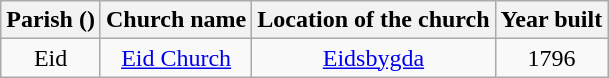<table class="wikitable" style="text-align:center">
<tr>
<th>Parish ()</th>
<th>Church name</th>
<th>Location of the church</th>
<th>Year built</th>
</tr>
<tr>
<td rowspan="1">Eid</td>
<td><a href='#'>Eid Church</a></td>
<td><a href='#'>Eidsbygda</a></td>
<td>1796</td>
</tr>
</table>
